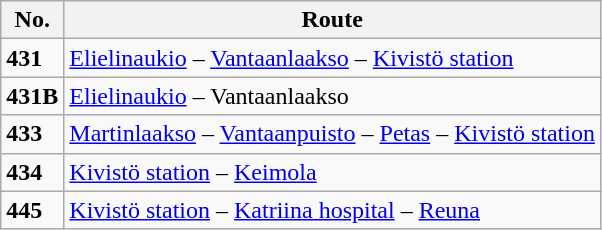<table class="wikitable mw-collapsible mw-collapsed">
<tr>
<th>No.</th>
<th>Route</th>
</tr>
<tr>
<td><strong>431</strong></td>
<td><a href='#'>Elielinaukio</a> – <a href='#'>Vantaanlaakso</a> – <a href='#'>Kivistö station</a></td>
</tr>
<tr>
<td><strong>431B</strong></td>
<td><a href='#'>Elielinaukio</a> – Vantaanlaakso</td>
</tr>
<tr>
<td><strong>433</strong></td>
<td><a href='#'>Martinlaakso</a> – <a href='#'>Vantaanpuisto</a> – <a href='#'>Petas</a> – <a href='#'>Kivistö station</a></td>
</tr>
<tr>
<td><strong>434</strong></td>
<td><a href='#'>Kivistö station</a> – <a href='#'>Keimola</a></td>
</tr>
<tr>
<td><strong>445</strong></td>
<td><a href='#'>Kivistö station</a> – <a href='#'>Katriina hospital</a> – <a href='#'>Reuna</a></td>
</tr>
</table>
